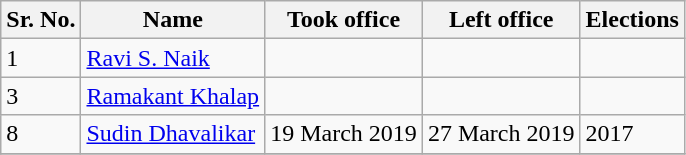<table class ="wikitable">
<tr>
<th>Sr. No.</th>
<th>Name</th>
<th>Took office</th>
<th>Left office</th>
<th>Elections</th>
</tr>
<tr>
<td>1</td>
<td><a href='#'>Ravi S. Naik</a></td>
<td></td>
<td></td>
<td></td>
</tr>
<tr>
<td>3</td>
<td><a href='#'>Ramakant Khalap</a></td>
<td></td>
<td></td>
<td></td>
</tr>
<tr>
<td>8</td>
<td><a href='#'>Sudin Dhavalikar</a></td>
<td>19 March 2019</td>
<td>27 March 2019</td>
<td>2017</td>
</tr>
<tr>
</tr>
</table>
